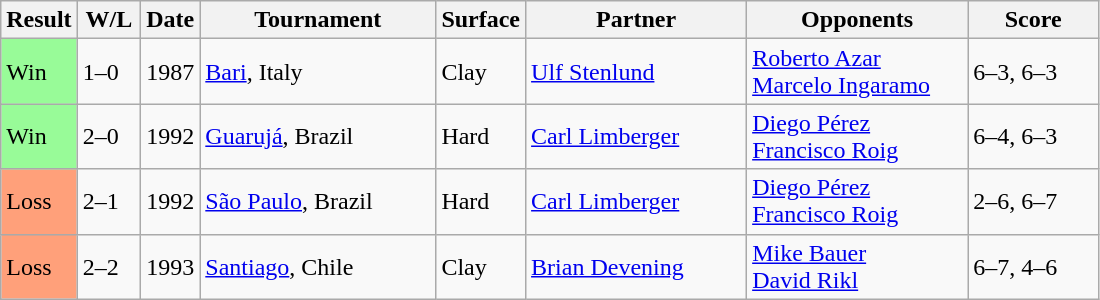<table class="sortable wikitable">
<tr>
<th style="width:35px">Result</th>
<th style="width:35px" class="unsortable">W/L</th>
<th style="width:30px">Date</th>
<th style="width:150px">Tournament</th>
<th style="width:50px">Surface</th>
<th style="width:140px">Partner</th>
<th style="width:140px">Opponents</th>
<th style="width:80px" class="unsortable">Score</th>
</tr>
<tr>
<td style="background:#98fb98;">Win</td>
<td>1–0</td>
<td>1987</td>
<td><a href='#'>Bari</a>, Italy</td>
<td>Clay</td>
<td> <a href='#'>Ulf Stenlund</a></td>
<td> <a href='#'>Roberto Azar</a><br> <a href='#'>Marcelo Ingaramo</a></td>
<td>6–3, 6–3</td>
</tr>
<tr>
<td style="background:#98fb98;">Win</td>
<td>2–0</td>
<td>1992</td>
<td><a href='#'>Guarujá</a>, Brazil</td>
<td>Hard</td>
<td> <a href='#'>Carl Limberger</a></td>
<td> <a href='#'>Diego Pérez</a><br> <a href='#'>Francisco Roig</a></td>
<td>6–4, 6–3</td>
</tr>
<tr>
<td style="background:#ffa07a;">Loss</td>
<td>2–1</td>
<td>1992</td>
<td><a href='#'>São Paulo</a>, Brazil</td>
<td>Hard</td>
<td> <a href='#'>Carl Limberger</a></td>
<td> <a href='#'>Diego Pérez</a><br> <a href='#'>Francisco Roig</a></td>
<td>2–6, 6–7</td>
</tr>
<tr>
<td style="background:#ffa07a;">Loss</td>
<td>2–2</td>
<td>1993</td>
<td><a href='#'>Santiago</a>, Chile</td>
<td>Clay</td>
<td> <a href='#'>Brian Devening</a></td>
<td> <a href='#'>Mike Bauer</a><br> <a href='#'>David Rikl</a></td>
<td>6–7, 4–6</td>
</tr>
</table>
